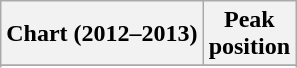<table class="wikitable sortable">
<tr>
<th>Chart (2012–2013)</th>
<th>Peak<br>position</th>
</tr>
<tr>
</tr>
<tr>
</tr>
<tr>
</tr>
<tr>
</tr>
</table>
